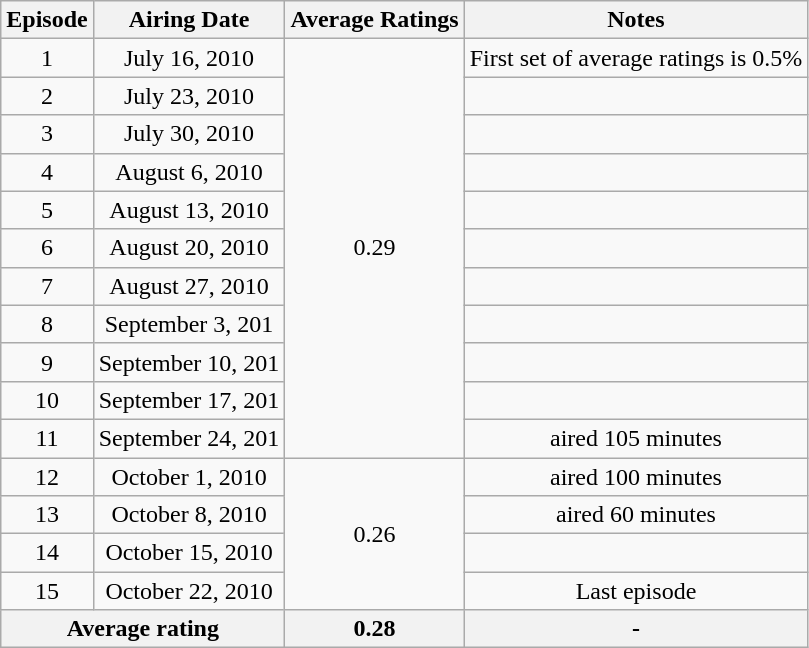<table class="wikitable" style="text-align:center">
<tr>
<th>Episode</th>
<th>Airing Date</th>
<th>Average Ratings</th>
<th>Notes</th>
</tr>
<tr align="center">
<td>1</td>
<td>July 16, 2010</td>
<td rowspan="11">0.29</td>
<td>First set of average ratings is 0.5%</td>
</tr>
<tr align="center">
<td>2</td>
<td>July 23, 2010</td>
<td></td>
</tr>
<tr align="center">
<td>3</td>
<td>July 30, 2010</td>
<td></td>
</tr>
<tr align="center">
<td>4</td>
<td>August 6, 2010</td>
<td></td>
</tr>
<tr align="center">
<td>5</td>
<td>August 13, 2010</td>
<td></td>
</tr>
<tr align="center">
<td>6</td>
<td>August 20, 2010</td>
<td></td>
</tr>
<tr align="center">
<td>7</td>
<td>August 27, 2010</td>
<td></td>
</tr>
<tr align="center">
<td>8</td>
<td>September 3, 201</td>
<td></td>
</tr>
<tr align="center">
<td>9</td>
<td>September 10, 201</td>
<td></td>
</tr>
<tr align="center">
<td>10</td>
<td>September 17, 201</td>
<td></td>
</tr>
<tr align="center">
<td>11</td>
<td>September 24, 201</td>
<td>aired 105 minutes</td>
</tr>
<tr align="center">
<td>12</td>
<td>October 1, 2010</td>
<td rowspan="4">0.26</td>
<td>aired 100 minutes</td>
</tr>
<tr align="center">
<td>13</td>
<td>October 8, 2010</td>
<td>aired 60 minutes</td>
</tr>
<tr align="center">
<td>14</td>
<td>October 15, 2010</td>
<td></td>
</tr>
<tr align="center">
<td>15</td>
<td>October 22, 2010</td>
<td>Last episode</td>
</tr>
<tr align="center">
<th colspan=2>Average rating</th>
<th>0.28</th>
<th>-</th>
</tr>
</table>
